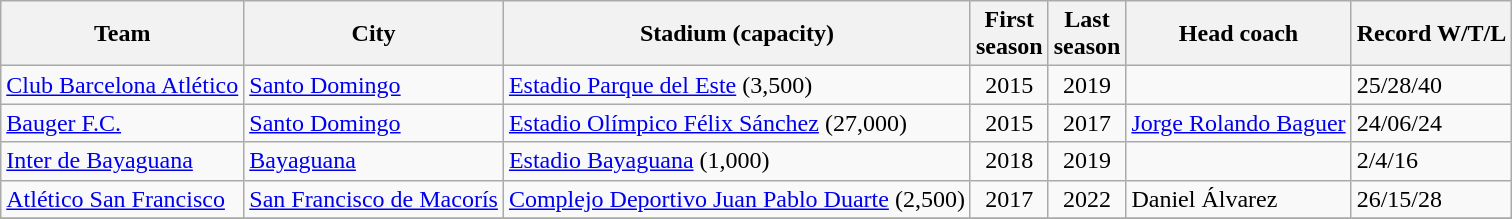<table class="wikitable sortable" style="text-align:left">
<tr>
<th style="background:">Team</th>
<th style="background:">City</th>
<th style="background:">Stadium (capacity)</th>
<th style="background:">First <br> season</th>
<th style="background:">Last <br> season</th>
<th style="background:">Head coach</th>
<th style="background:">Record W/T/L</th>
</tr>
<tr>
<td><a href='#'>Club Barcelona Atlético</a></td>
<td><a href='#'>Santo Domingo</a></td>
<td><a href='#'>Estadio Parque del Este</a> (3,500)</td>
<td align=center>2015</td>
<td align=center>2019</td>
<td></td>
<td>25/28/40</td>
</tr>
<tr>
<td><a href='#'>Bauger F.C.</a></td>
<td><a href='#'>Santo Domingo</a></td>
<td><a href='#'>Estadio Olímpico Félix Sánchez</a> (27,000)</td>
<td align=center>2015</td>
<td align=center>2017</td>
<td><a href='#'>Jorge Rolando Baguer</a></td>
<td>24/06/24</td>
</tr>
<tr>
<td><a href='#'>Inter de Bayaguana</a></td>
<td><a href='#'>Bayaguana</a></td>
<td><a href='#'>Estadio Bayaguana</a> (1,000)</td>
<td align=center>2018</td>
<td align=center>2019</td>
<td></td>
<td>2/4/16</td>
</tr>
<tr>
<td><a href='#'>Atlético San Francisco</a></td>
<td><a href='#'>San Francisco de Macorís</a></td>
<td><a href='#'>Complejo Deportivo Juan Pablo Duarte</a> (2,500)</td>
<td align=center>2017</td>
<td align=center>2022</td>
<td>Daniel Álvarez</td>
<td>26/15/28</td>
</tr>
<tr>
</tr>
</table>
